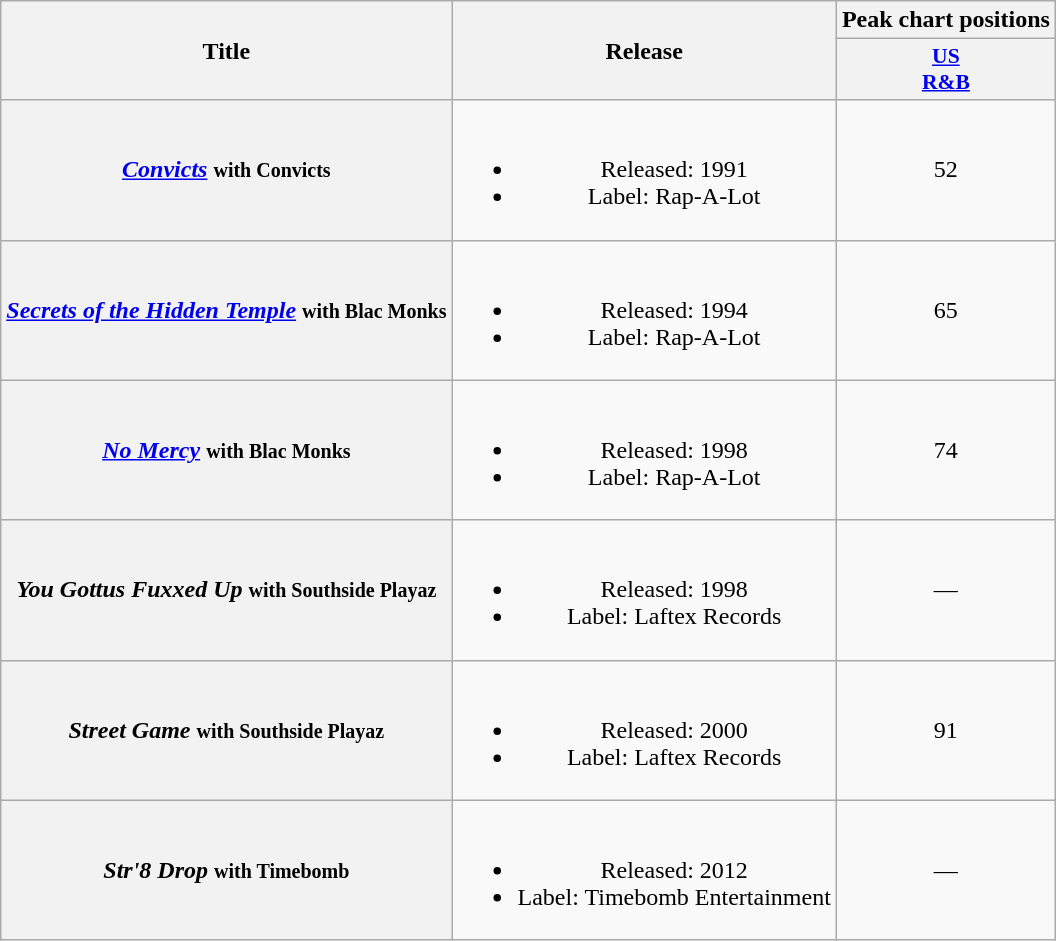<table class="wikitable plainrowheaders" style="text-align:center;">
<tr>
<th rowspan="2">Title</th>
<th rowspan="2">Release</th>
<th colspan="2">Peak chart positions</th>
</tr>
<tr>
<th scope="col" style=font-size:90%;"><a href='#'>US<br>R&B</a><br></th>
</tr>
<tr>
<th scope="row"><em><a href='#'>Convicts</a></em> <small>with Convicts</small></th>
<td><br><ul><li>Released: 1991</li><li>Label: Rap-A-Lot</li></ul></td>
<td style="text-align:center;">52</td>
</tr>
<tr>
<th scope="row"><em><a href='#'>Secrets of the Hidden Temple</a></em> <small>with Blac Monks</small></th>
<td><br><ul><li>Released: 1994</li><li>Label: Rap-A-Lot</li></ul></td>
<td style="text-align:center;">65</td>
</tr>
<tr>
<th scope="row"><em><a href='#'>No Mercy</a></em> <small>with Blac Monks</small></th>
<td><br><ul><li>Released: 1998</li><li>Label: Rap-A-Lot</li></ul></td>
<td style="text-align:center;">74</td>
</tr>
<tr>
<th scope="row"><em>You Gottus Fuxxed Up</em> <small>with Southside Playaz</small></th>
<td><br><ul><li>Released: 1998</li><li>Label: Laftex Records</li></ul></td>
<td>—</td>
</tr>
<tr>
<th scope="row"><em>Street Game</em> <small>with Southside Playaz</small></th>
<td><br><ul><li>Released: 2000</li><li>Label: Laftex Records</li></ul></td>
<td>91</td>
</tr>
<tr>
<th scope="row"><em>Str'8 Drop</em> <small>with Timebomb</small></th>
<td><br><ul><li>Released: 2012</li><li>Label: Timebomb Entertainment</li></ul></td>
<td style="text-align:center;">—</td>
</tr>
</table>
